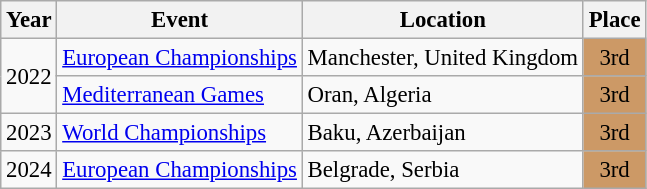<table class="wikitable" style="text-align:center; font-size:95%;">
<tr>
<th align=center>Year</th>
<th>Event</th>
<th>Location</th>
<th>Place</th>
</tr>
<tr>
<td rowspan=2>2022</td>
<td align="left"><a href='#'>European Championships</a></td>
<td align="left">Manchester, United Kingdom</td>
<td align="center" bgcolor="cc9966">3rd</td>
</tr>
<tr>
<td align="left"><a href='#'>Mediterranean Games</a></td>
<td align="left">Oran, Algeria</td>
<td align="center" bgcolor="cc9966">3rd</td>
</tr>
<tr>
<td>2023</td>
<td align="left"><a href='#'>World Championships</a></td>
<td align="left">Baku, Azerbaijan</td>
<td align="center" bgcolor="cc9966">3rd</td>
</tr>
<tr>
<td>2024</td>
<td align="left"><a href='#'>European Championships</a></td>
<td align="left">Belgrade, Serbia</td>
<td align="center" bgcolor="cc9966">3rd</td>
</tr>
</table>
